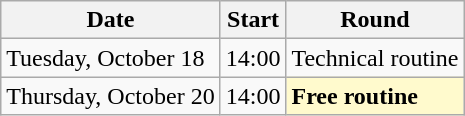<table class=wikitable>
<tr>
<th>Date</th>
<th>Start</th>
<th>Round</th>
</tr>
<tr>
<td>Tuesday, October 18</td>
<td>14:00</td>
<td>Technical routine</td>
</tr>
<tr>
<td>Thursday, October 20</td>
<td>14:00</td>
<td style=background:lemonchiffon><strong>Free routine</strong></td>
</tr>
</table>
